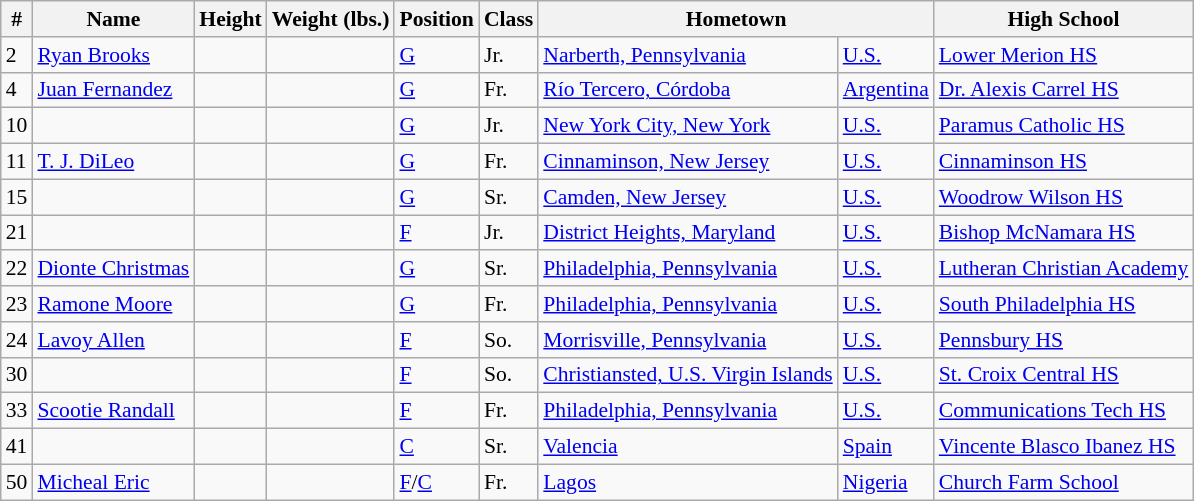<table class="wikitable" style="font-size: 90%">
<tr>
<th>#</th>
<th>Name</th>
<th>Height</th>
<th>Weight (lbs.)</th>
<th>Position</th>
<th>Class</th>
<th colspan="2">Hometown</th>
<th>High School</th>
</tr>
<tr>
<td>2</td>
<td><a href='#'>Ryan Brooks</a></td>
<td></td>
<td></td>
<td><a href='#'>G</a></td>
<td>Jr.</td>
<td><a href='#'>Narberth, Pennsylvania</a></td>
<td><a href='#'>U.S.</a></td>
<td><a href='#'>Lower Merion HS</a></td>
</tr>
<tr>
<td>4</td>
<td><a href='#'>Juan Fernandez</a></td>
<td></td>
<td></td>
<td><a href='#'>G</a></td>
<td>Fr.</td>
<td><a href='#'>Río Tercero, Córdoba</a></td>
<td><a href='#'>Argentina</a></td>
<td><a href='#'>Dr. Alexis Carrel HS</a></td>
</tr>
<tr>
<td>10</td>
<td></td>
<td></td>
<td></td>
<td><a href='#'>G</a></td>
<td>Jr.</td>
<td><a href='#'>New York City, New York</a></td>
<td><a href='#'>U.S.</a></td>
<td><a href='#'>Paramus Catholic HS</a></td>
</tr>
<tr>
<td>11</td>
<td><a href='#'>T. J. DiLeo</a></td>
<td></td>
<td></td>
<td><a href='#'>G</a></td>
<td>Fr.</td>
<td><a href='#'>Cinnaminson, New Jersey</a></td>
<td><a href='#'>U.S.</a></td>
<td><a href='#'>Cinnaminson HS</a></td>
</tr>
<tr>
<td>15</td>
<td></td>
<td></td>
<td></td>
<td><a href='#'>G</a></td>
<td>Sr.</td>
<td><a href='#'>Camden, New Jersey</a></td>
<td><a href='#'>U.S.</a></td>
<td><a href='#'>Woodrow Wilson HS</a></td>
</tr>
<tr>
<td>21</td>
<td></td>
<td></td>
<td></td>
<td><a href='#'>F</a></td>
<td>Jr.</td>
<td><a href='#'>District Heights, Maryland</a></td>
<td><a href='#'>U.S.</a></td>
<td><a href='#'>Bishop McNamara HS</a></td>
</tr>
<tr>
<td>22</td>
<td><a href='#'>Dionte Christmas</a></td>
<td></td>
<td></td>
<td><a href='#'>G</a></td>
<td>Sr.</td>
<td><a href='#'>Philadelphia, Pennsylvania</a></td>
<td><a href='#'>U.S.</a></td>
<td><a href='#'>Lutheran Christian Academy</a></td>
</tr>
<tr>
<td>23</td>
<td><a href='#'>Ramone Moore</a></td>
<td></td>
<td></td>
<td><a href='#'>G</a></td>
<td>Fr.</td>
<td><a href='#'>Philadelphia, Pennsylvania</a></td>
<td><a href='#'>U.S.</a></td>
<td><a href='#'>South Philadelphia HS</a></td>
</tr>
<tr>
<td>24</td>
<td><a href='#'>Lavoy Allen</a></td>
<td></td>
<td></td>
<td><a href='#'>F</a></td>
<td>So.</td>
<td><a href='#'>Morrisville, Pennsylvania</a></td>
<td><a href='#'>U.S.</a></td>
<td><a href='#'>Pennsbury HS</a></td>
</tr>
<tr>
<td>30</td>
<td></td>
<td></td>
<td></td>
<td><a href='#'>F</a></td>
<td>So.</td>
<td><a href='#'>Christiansted, U.S. Virgin Islands</a></td>
<td><a href='#'>U.S.</a></td>
<td><a href='#'>St. Croix Central HS</a></td>
</tr>
<tr>
<td>33</td>
<td><a href='#'>Scootie Randall</a></td>
<td></td>
<td></td>
<td><a href='#'>F</a></td>
<td>Fr.</td>
<td><a href='#'>Philadelphia, Pennsylvania</a></td>
<td><a href='#'>U.S.</a></td>
<td><a href='#'>Communications Tech HS</a></td>
</tr>
<tr>
<td>41</td>
<td></td>
<td></td>
<td></td>
<td><a href='#'>C</a></td>
<td>Sr.</td>
<td><a href='#'>Valencia</a></td>
<td><a href='#'>Spain</a></td>
<td><a href='#'>Vincente Blasco Ibanez HS</a></td>
</tr>
<tr>
<td>50</td>
<td><a href='#'>Micheal Eric</a></td>
<td></td>
<td></td>
<td><a href='#'>F</a>/<a href='#'>C</a></td>
<td>Fr.</td>
<td><a href='#'>Lagos</a></td>
<td><a href='#'>Nigeria</a></td>
<td><a href='#'>Church Farm School</a></td>
</tr>
</table>
